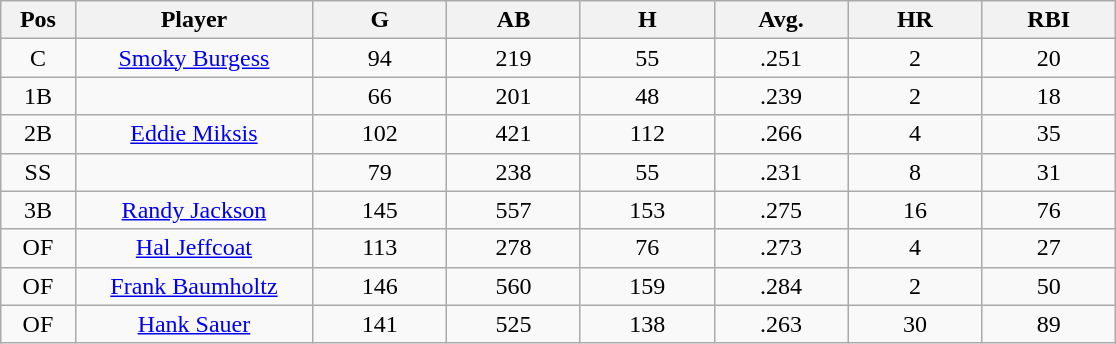<table class="wikitable sortable">
<tr>
<th bgcolor="#DDDDFF" width="5%">Pos</th>
<th bgcolor="#DDDDFF" width="16%">Player</th>
<th bgcolor="#DDDDFF" width="9%">G</th>
<th bgcolor="#DDDDFF" width="9%">AB</th>
<th bgcolor="#DDDDFF" width="9%">H</th>
<th bgcolor="#DDDDFF" width="9%">Avg.</th>
<th bgcolor="#DDDDFF" width="9%">HR</th>
<th bgcolor="#DDDDFF" width="9%">RBI</th>
</tr>
<tr align="center">
<td>C</td>
<td><a href='#'>Smoky Burgess</a></td>
<td>94</td>
<td>219</td>
<td>55</td>
<td>.251</td>
<td>2</td>
<td>20</td>
</tr>
<tr align="center">
<td>1B</td>
<td></td>
<td>66</td>
<td>201</td>
<td>48</td>
<td>.239</td>
<td>2</td>
<td>18</td>
</tr>
<tr align="center">
<td>2B</td>
<td><a href='#'>Eddie Miksis</a></td>
<td>102</td>
<td>421</td>
<td>112</td>
<td>.266</td>
<td>4</td>
<td>35</td>
</tr>
<tr align="center">
<td>SS</td>
<td></td>
<td>79</td>
<td>238</td>
<td>55</td>
<td>.231</td>
<td>8</td>
<td>31</td>
</tr>
<tr align="center">
<td>3B</td>
<td><a href='#'>Randy Jackson</a></td>
<td>145</td>
<td>557</td>
<td>153</td>
<td>.275</td>
<td>16</td>
<td>76</td>
</tr>
<tr align="center">
<td>OF</td>
<td><a href='#'>Hal Jeffcoat</a></td>
<td>113</td>
<td>278</td>
<td>76</td>
<td>.273</td>
<td>4</td>
<td>27</td>
</tr>
<tr align="center">
<td>OF</td>
<td><a href='#'>Frank Baumholtz</a></td>
<td>146</td>
<td>560</td>
<td>159</td>
<td>.284</td>
<td>2</td>
<td>50</td>
</tr>
<tr align="center">
<td>OF</td>
<td><a href='#'>Hank Sauer</a></td>
<td>141</td>
<td>525</td>
<td>138</td>
<td>.263</td>
<td>30</td>
<td>89</td>
</tr>
</table>
